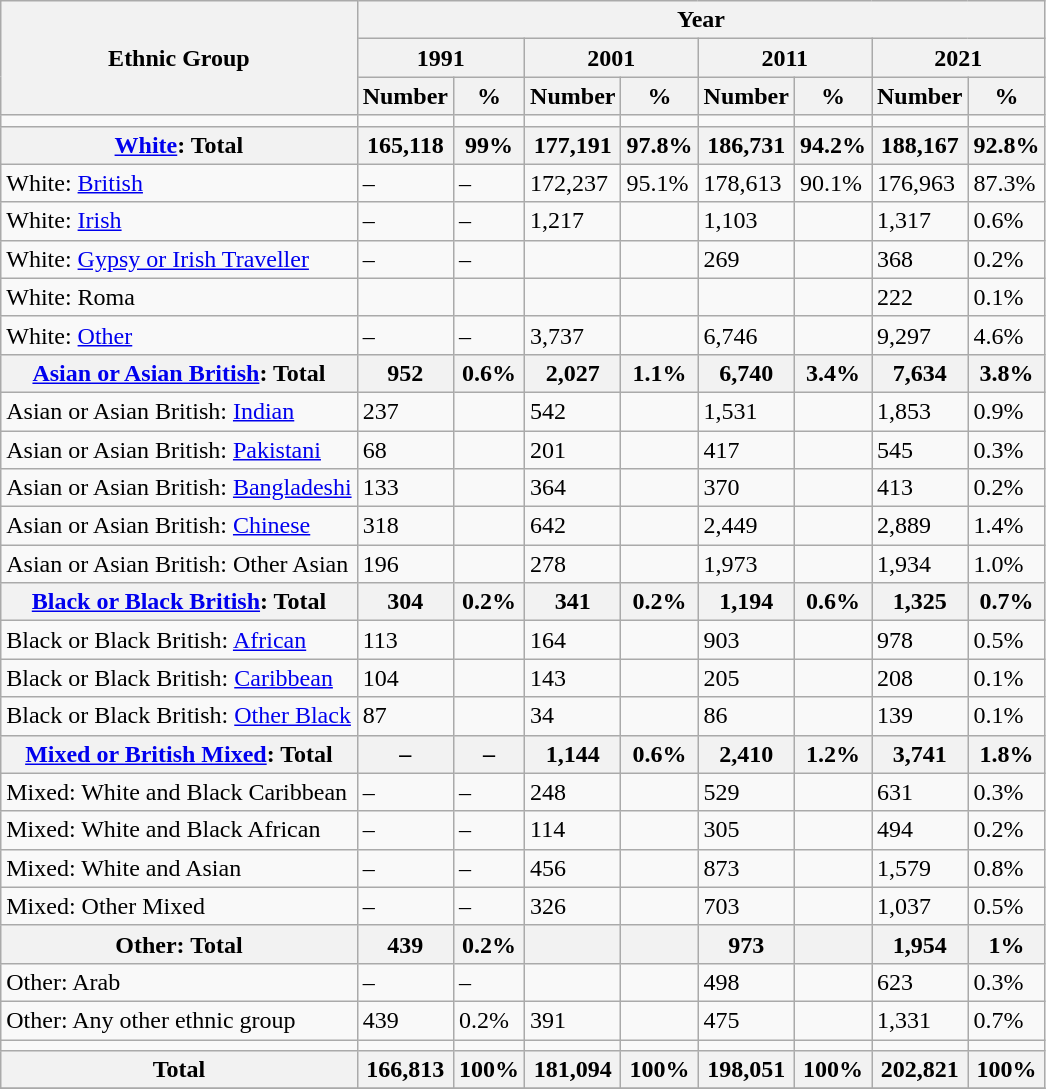<table class="wikitable sortable mw-collapsible mw-collapsed">
<tr>
<th rowspan="3">Ethnic Group</th>
<th colspan="8">Year</th>
</tr>
<tr>
<th colspan="2">1991</th>
<th colspan="2">2001</th>
<th colspan="2">2011</th>
<th colspan="2">2021</th>
</tr>
<tr>
<th>Number</th>
<th>%</th>
<th>Number</th>
<th>%</th>
<th>Number</th>
<th>%</th>
<th>Number</th>
<th>%</th>
</tr>
<tr>
<td></td>
<td></td>
<td></td>
<td></td>
<td></td>
<td></td>
<td></td>
<td></td>
<td></td>
</tr>
<tr>
<th><a href='#'>White</a>: Total</th>
<th>165,118</th>
<th>99%</th>
<th>177,191</th>
<th>97.8%</th>
<th>186,731</th>
<th>94.2%</th>
<th>188,167</th>
<th>92.8%</th>
</tr>
<tr>
<td>White: <a href='#'>British</a></td>
<td>–</td>
<td>–</td>
<td>172,237</td>
<td>95.1%</td>
<td>178,613</td>
<td>90.1%</td>
<td>176,963</td>
<td>87.3%</td>
</tr>
<tr>
<td>White: <a href='#'>Irish</a></td>
<td>–</td>
<td>–</td>
<td>1,217</td>
<td></td>
<td>1,103</td>
<td></td>
<td>1,317</td>
<td>0.6%</td>
</tr>
<tr>
<td>White: <a href='#'>Gypsy or Irish Traveller</a></td>
<td>–</td>
<td>–</td>
<td></td>
<td></td>
<td>269</td>
<td></td>
<td>368</td>
<td>0.2%</td>
</tr>
<tr>
<td>White: Roma</td>
<td></td>
<td></td>
<td></td>
<td></td>
<td></td>
<td></td>
<td>222</td>
<td>0.1%</td>
</tr>
<tr>
<td>White: <a href='#'>Other</a></td>
<td>–</td>
<td>–</td>
<td>3,737</td>
<td></td>
<td>6,746</td>
<td></td>
<td>9,297</td>
<td>4.6%</td>
</tr>
<tr>
<th><a href='#'>Asian or Asian British</a>: Total</th>
<th>952</th>
<th>0.6%</th>
<th>2,027</th>
<th>1.1%</th>
<th>6,740</th>
<th>3.4%</th>
<th>7,634</th>
<th>3.8%</th>
</tr>
<tr>
<td>Asian or Asian British: <a href='#'>Indian</a></td>
<td>237</td>
<td></td>
<td>542</td>
<td></td>
<td>1,531</td>
<td></td>
<td>1,853</td>
<td>0.9%</td>
</tr>
<tr>
<td>Asian or Asian British: <a href='#'>Pakistani</a></td>
<td>68</td>
<td></td>
<td>201</td>
<td></td>
<td>417</td>
<td></td>
<td>545</td>
<td>0.3%</td>
</tr>
<tr>
<td>Asian or Asian British: <a href='#'>Bangladeshi</a></td>
<td>133</td>
<td></td>
<td>364</td>
<td></td>
<td>370</td>
<td></td>
<td>413</td>
<td>0.2%</td>
</tr>
<tr>
<td>Asian or Asian British: <a href='#'>Chinese</a></td>
<td>318</td>
<td></td>
<td>642</td>
<td></td>
<td>2,449</td>
<td></td>
<td>2,889</td>
<td>1.4%</td>
</tr>
<tr>
<td>Asian or Asian British: Other Asian</td>
<td>196</td>
<td></td>
<td>278</td>
<td></td>
<td>1,973</td>
<td></td>
<td>1,934</td>
<td>1.0%</td>
</tr>
<tr>
<th><a href='#'>Black or Black British</a>: Total</th>
<th>304</th>
<th>0.2%</th>
<th>341</th>
<th>0.2%</th>
<th>1,194</th>
<th>0.6%</th>
<th>1,325</th>
<th>0.7%</th>
</tr>
<tr>
<td>Black or Black British: <a href='#'>African</a></td>
<td>113</td>
<td></td>
<td>164</td>
<td></td>
<td>903</td>
<td></td>
<td>978</td>
<td>0.5%</td>
</tr>
<tr>
<td>Black or Black British: <a href='#'>Caribbean</a></td>
<td>104</td>
<td></td>
<td>143</td>
<td></td>
<td>205</td>
<td></td>
<td>208</td>
<td>0.1%</td>
</tr>
<tr>
<td>Black or Black British: <a href='#'>Other Black</a></td>
<td>87</td>
<td></td>
<td>34</td>
<td></td>
<td>86</td>
<td></td>
<td>139</td>
<td>0.1%</td>
</tr>
<tr>
<th><a href='#'>Mixed or British Mixed</a>: Total</th>
<th>–</th>
<th>–</th>
<th>1,144</th>
<th>0.6%</th>
<th>2,410</th>
<th>1.2%</th>
<th>3,741</th>
<th>1.8%</th>
</tr>
<tr>
<td>Mixed: White and Black Caribbean</td>
<td>–</td>
<td>–</td>
<td>248</td>
<td></td>
<td>529</td>
<td></td>
<td>631</td>
<td>0.3%</td>
</tr>
<tr>
<td>Mixed: White and Black African</td>
<td>–</td>
<td>–</td>
<td>114</td>
<td></td>
<td>305</td>
<td></td>
<td>494</td>
<td>0.2%</td>
</tr>
<tr>
<td>Mixed: White and Asian</td>
<td>–</td>
<td>–</td>
<td>456</td>
<td></td>
<td>873</td>
<td></td>
<td>1,579</td>
<td>0.8%</td>
</tr>
<tr>
<td>Mixed: Other Mixed</td>
<td>–</td>
<td>–</td>
<td>326</td>
<td></td>
<td>703</td>
<td></td>
<td>1,037</td>
<td>0.5%</td>
</tr>
<tr>
<th>Other: Total</th>
<th>439</th>
<th>0.2%</th>
<th></th>
<th></th>
<th>973</th>
<th></th>
<th>1,954</th>
<th>1%</th>
</tr>
<tr>
<td>Other: Arab</td>
<td>–</td>
<td>–</td>
<td></td>
<td></td>
<td>498</td>
<td></td>
<td>623</td>
<td>0.3%</td>
</tr>
<tr>
<td>Other: Any other ethnic group</td>
<td>439</td>
<td>0.2%</td>
<td>391</td>
<td></td>
<td>475</td>
<td></td>
<td>1,331</td>
<td>0.7%</td>
</tr>
<tr>
<td></td>
<td></td>
<td></td>
<td></td>
<td></td>
<td></td>
<td></td>
<td></td>
<td></td>
</tr>
<tr>
<th>Total</th>
<th>166,813</th>
<th>100%</th>
<th>181,094</th>
<th>100%</th>
<th>198,051</th>
<th>100%</th>
<th>202,821</th>
<th>100%</th>
</tr>
<tr>
</tr>
</table>
